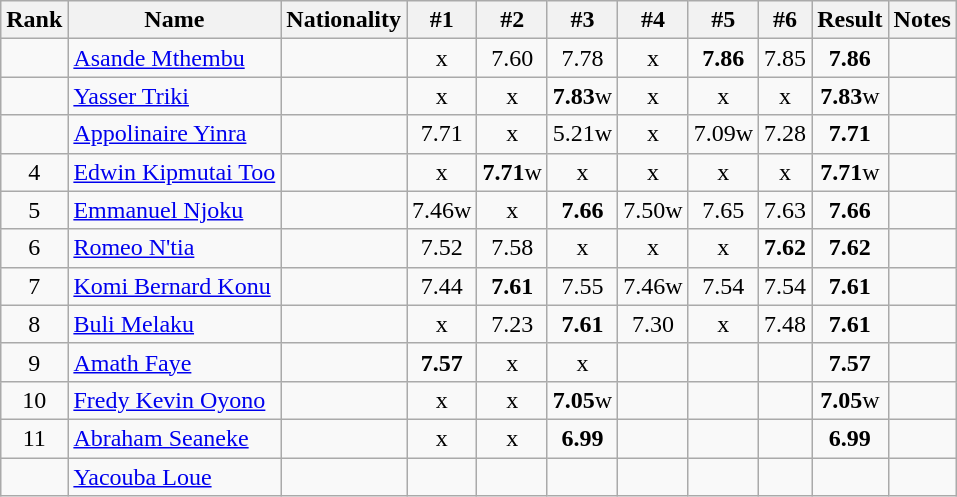<table class="wikitable sortable" style="text-align:center">
<tr>
<th>Rank</th>
<th>Name</th>
<th>Nationality</th>
<th>#1</th>
<th>#2</th>
<th>#3</th>
<th>#4</th>
<th>#5</th>
<th>#6</th>
<th>Result</th>
<th>Notes</th>
</tr>
<tr>
<td></td>
<td align=left><a href='#'>Asande Mthembu</a></td>
<td align=left></td>
<td>x</td>
<td>7.60</td>
<td>7.78</td>
<td>x</td>
<td><strong>7.86</strong></td>
<td>7.85</td>
<td><strong>7.86</strong></td>
<td></td>
</tr>
<tr>
<td></td>
<td align=left><a href='#'>Yasser Triki</a></td>
<td align=left></td>
<td>x</td>
<td>x</td>
<td><strong>7.83</strong>w</td>
<td>x</td>
<td>x</td>
<td>x</td>
<td><strong>7.83</strong>w</td>
<td></td>
</tr>
<tr>
<td></td>
<td align=left><a href='#'>Appolinaire Yinra</a></td>
<td align=left></td>
<td>7.71</td>
<td>x</td>
<td>5.21w</td>
<td>x</td>
<td>7.09w</td>
<td>7.28</td>
<td><strong>7.71</strong></td>
<td></td>
</tr>
<tr>
<td>4</td>
<td align=left><a href='#'>Edwin Kipmutai Too</a></td>
<td align=left></td>
<td>x</td>
<td><strong>7.71</strong>w</td>
<td>x</td>
<td>x</td>
<td>x</td>
<td>x</td>
<td><strong>7.71</strong>w</td>
<td></td>
</tr>
<tr>
<td>5</td>
<td align=left><a href='#'>Emmanuel Njoku</a></td>
<td align=left></td>
<td>7.46w</td>
<td>x</td>
<td><strong>7.66</strong></td>
<td>7.50w</td>
<td>7.65</td>
<td>7.63</td>
<td><strong>7.66</strong></td>
<td></td>
</tr>
<tr>
<td>6</td>
<td align=left><a href='#'>Romeo N'tia</a></td>
<td align=left></td>
<td>7.52</td>
<td>7.58</td>
<td>x</td>
<td>x</td>
<td>x</td>
<td><strong>7.62</strong></td>
<td><strong>7.62</strong></td>
<td></td>
</tr>
<tr>
<td>7</td>
<td align=left><a href='#'>Komi Bernard Konu</a></td>
<td align=left></td>
<td>7.44</td>
<td><strong>7.61</strong></td>
<td>7.55</td>
<td>7.46w</td>
<td>7.54</td>
<td>7.54</td>
<td><strong>7.61</strong></td>
<td></td>
</tr>
<tr>
<td>8</td>
<td align=left><a href='#'>Buli Melaku</a></td>
<td align=left></td>
<td>x</td>
<td>7.23</td>
<td><strong>7.61</strong></td>
<td>7.30</td>
<td>x</td>
<td>7.48</td>
<td><strong>7.61</strong></td>
<td></td>
</tr>
<tr>
<td>9</td>
<td align=left><a href='#'>Amath Faye</a></td>
<td align=left></td>
<td><strong>7.57</strong></td>
<td>x</td>
<td>x</td>
<td></td>
<td></td>
<td></td>
<td><strong>7.57</strong></td>
<td></td>
</tr>
<tr>
<td>10</td>
<td align=left><a href='#'>Fredy Kevin Oyono</a></td>
<td align=left></td>
<td>x</td>
<td>x</td>
<td><strong>7.05</strong>w</td>
<td></td>
<td></td>
<td></td>
<td><strong>7.05</strong>w</td>
<td></td>
</tr>
<tr>
<td>11</td>
<td align=left><a href='#'>Abraham Seaneke</a></td>
<td align=left></td>
<td>x</td>
<td>x</td>
<td><strong>6.99</strong></td>
<td></td>
<td></td>
<td></td>
<td><strong>6.99</strong></td>
<td></td>
</tr>
<tr>
<td></td>
<td align=left><a href='#'>Yacouba Loue</a></td>
<td align=left></td>
<td></td>
<td></td>
<td></td>
<td></td>
<td></td>
<td></td>
<td><strong></strong></td>
<td></td>
</tr>
</table>
